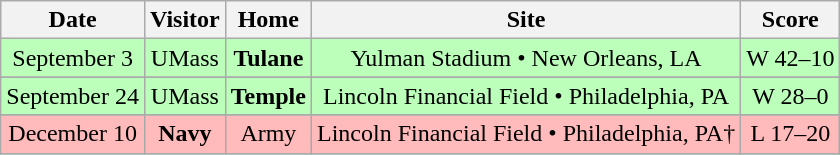<table class="wikitable" style="text-align:center">
<tr>
<th>Date</th>
<th>Visitor</th>
<th>Home</th>
<th>Site</th>
<th>Score</th>
</tr>
<tr style="background:#bfb;">
<td>September 3</td>
<td>UMass</td>
<td><strong>Tulane</strong></td>
<td>Yulman Stadium • New Orleans, LA</td>
<td>W 42–10</td>
</tr>
<tr>
</tr>
<tr style="background:#bfb;">
<td>September 24</td>
<td>UMass</td>
<td><strong>Temple</strong></td>
<td>Lincoln Financial Field • Philadelphia, PA</td>
<td>W 28–0</td>
</tr>
<tr>
</tr>
<tr style="background:#fbb;">
<td>December 10</td>
<td><strong>Navy</strong></td>
<td>Army</td>
<td>Lincoln Financial Field • Philadelphia, PA†</td>
<td>L 17–20 </td>
</tr>
<tr>
</tr>
</table>
